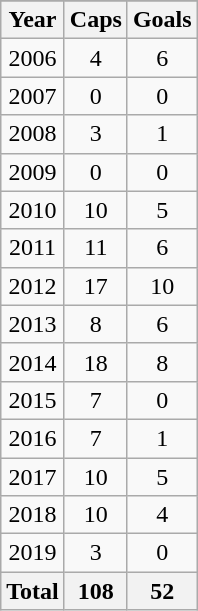<table class="wikitable sortable" style="text-align:center">
<tr>
</tr>
<tr>
<th scope="col">Year</th>
<th scope="col">Caps</th>
<th scope="col">Goals</th>
</tr>
<tr>
<td>2006</td>
<td>4</td>
<td>6</td>
</tr>
<tr>
<td>2007</td>
<td>0</td>
<td>0</td>
</tr>
<tr>
<td>2008</td>
<td>3</td>
<td>1</td>
</tr>
<tr>
<td>2009</td>
<td>0</td>
<td>0</td>
</tr>
<tr>
<td>2010</td>
<td>10</td>
<td>5</td>
</tr>
<tr>
<td>2011</td>
<td>11</td>
<td>6</td>
</tr>
<tr>
<td>2012</td>
<td>17</td>
<td>10</td>
</tr>
<tr>
<td>2013</td>
<td>8</td>
<td>6</td>
</tr>
<tr>
<td>2014</td>
<td>18</td>
<td>8</td>
</tr>
<tr>
<td>2015</td>
<td>7</td>
<td>0</td>
</tr>
<tr>
<td>2016</td>
<td>7</td>
<td>1</td>
</tr>
<tr>
<td>2017</td>
<td>10</td>
<td>5</td>
</tr>
<tr>
<td>2018</td>
<td>10</td>
<td>4</td>
</tr>
<tr>
<td>2019</td>
<td>3</td>
<td>0</td>
</tr>
<tr>
<th>Total</th>
<th>108</th>
<th>52</th>
</tr>
</table>
